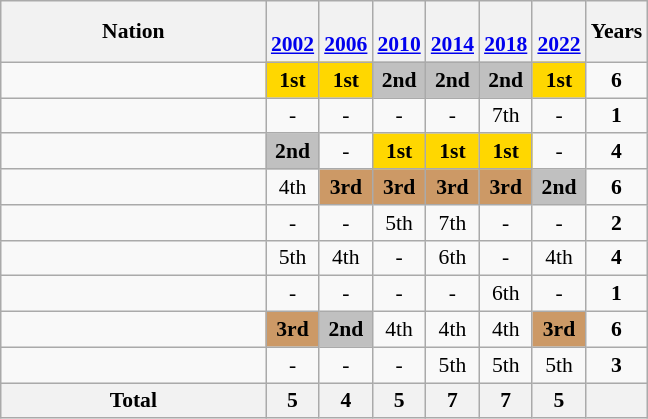<table class="wikitable" style="text-align:center; font-size:90%">
<tr>
<th width=170>Nation</th>
<th><br><a href='#'>2002</a></th>
<th><br><a href='#'>2006</a></th>
<th><br><a href='#'>2010</a></th>
<th><br><a href='#'>2014</a></th>
<th><br><a href='#'>2018</a></th>
<th><br><a href='#'>2022</a></th>
<th>Years</th>
</tr>
<tr>
<td align=left></td>
<td bgcolor=gold><strong>1st</strong></td>
<td bgcolor=gold><strong>1st</strong></td>
<td bgcolor=silver><strong>2nd</strong></td>
<td bgcolor=silver><strong>2nd</strong></td>
<td bgcolor=silver><strong>2nd</strong></td>
<td bgcolor=gold><strong>1st</strong></td>
<td><strong>6</strong></td>
</tr>
<tr>
<td align=left></td>
<td>-</td>
<td>-</td>
<td>-</td>
<td>-</td>
<td>7th</td>
<td>-</td>
<td><strong>1</strong></td>
</tr>
<tr>
<td align=left></td>
<td bgcolor=silver><strong>2nd</strong></td>
<td>-</td>
<td bgcolor=gold><strong>1st</strong></td>
<td bgcolor=gold><strong>1st</strong></td>
<td bgcolor=gold><strong>1st</strong></td>
<td>-</td>
<td><strong>4</strong></td>
</tr>
<tr>
<td align=left></td>
<td>4th</td>
<td bgcolor=#cc9966><strong>3rd</strong></td>
<td bgcolor=#cc9966><strong>3rd</strong></td>
<td bgcolor=#cc9966><strong>3rd</strong></td>
<td bgcolor=#cc9966><strong>3rd</strong></td>
<td bgcolor=silver><strong>2nd</strong></td>
<td><strong>6</strong></td>
</tr>
<tr>
<td align=left></td>
<td>-</td>
<td>-</td>
<td>5th</td>
<td>7th</td>
<td>-</td>
<td>-</td>
<td><strong>2</strong></td>
</tr>
<tr>
<td align=left></td>
<td>5th</td>
<td>4th</td>
<td>-</td>
<td>6th</td>
<td>-</td>
<td>4th</td>
<td><strong>4</strong></td>
</tr>
<tr>
<td align=left></td>
<td>-</td>
<td>-</td>
<td>-</td>
<td>-</td>
<td>6th</td>
<td>-</td>
<td><strong>1</strong></td>
</tr>
<tr>
<td align=left></td>
<td bgcolor=#cc9966><strong>3rd</strong></td>
<td bgcolor=silver><strong>2nd</strong></td>
<td>4th</td>
<td>4th</td>
<td>4th</td>
<td bgcolor=#cc9966><strong>3rd</strong></td>
<td><strong>6</strong></td>
</tr>
<tr>
<td align=left></td>
<td>-</td>
<td>-</td>
<td>-</td>
<td>5th</td>
<td>5th</td>
<td>5th</td>
<td><strong>3</strong></td>
</tr>
<tr>
<th>Total</th>
<th>5</th>
<th>4</th>
<th>5</th>
<th>7</th>
<th>7</th>
<th>5</th>
<th></th>
</tr>
</table>
